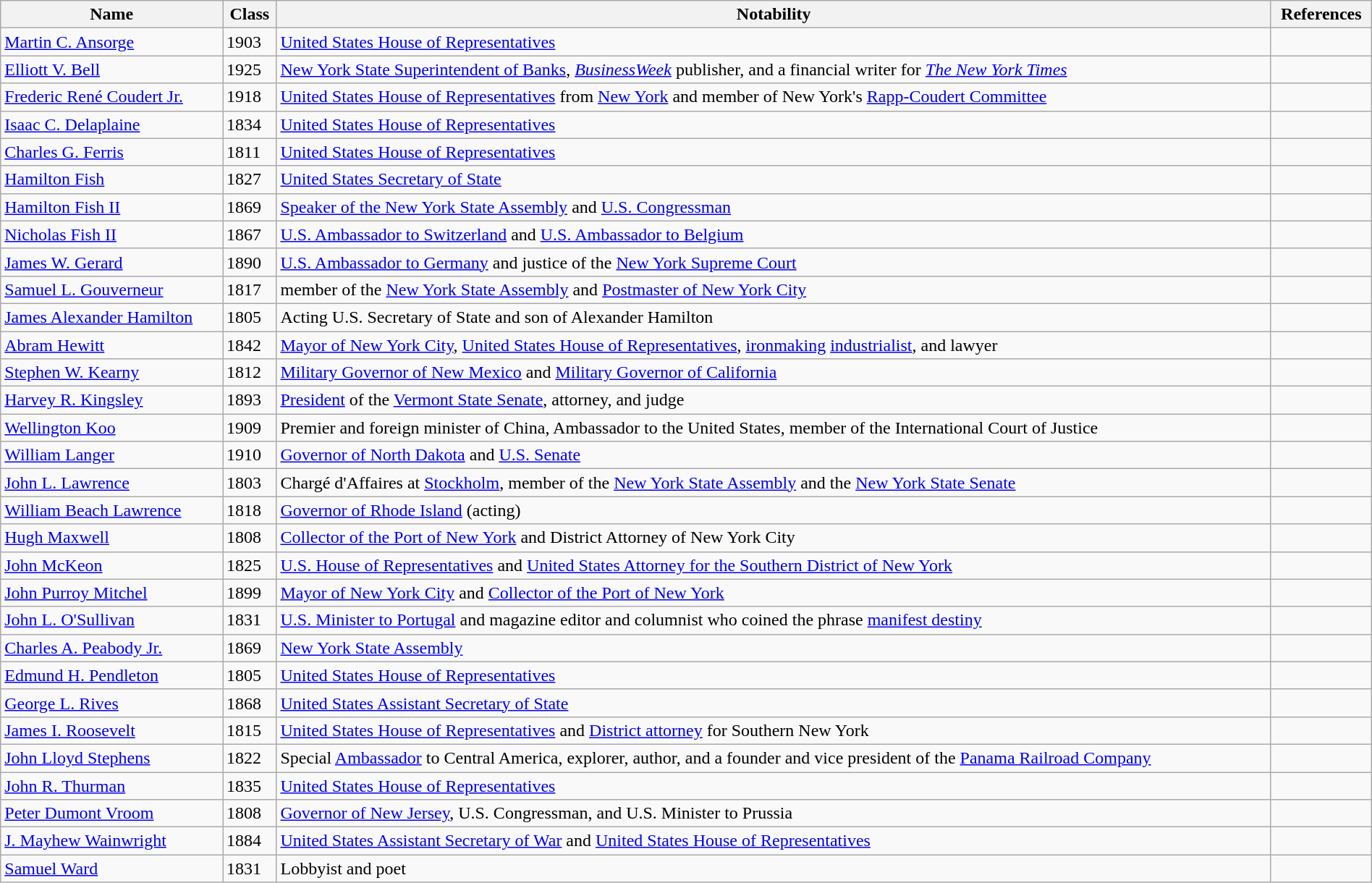<table class="wikitable sortable" style="width:100%;">
<tr>
<th>Name</th>
<th>Class</th>
<th>Notability</th>
<th>References</th>
</tr>
<tr>
<td><a href='#'>Martin C. Ansorge</a></td>
<td>1903</td>
<td><a href='#'>United States House of Representatives</a></td>
<td></td>
</tr>
<tr>
<td><a href='#'>Elliott V. Bell</a></td>
<td>1925</td>
<td><a href='#'>New York State Superintendent of Banks</a>, <em><a href='#'>BusinessWeek</a></em> publisher, and a financial writer for <em><a href='#'>The New York Times</a></em></td>
<td></td>
</tr>
<tr>
<td><a href='#'>Frederic René Coudert Jr.</a></td>
<td>1918</td>
<td><a href='#'>United States House of Representatives</a> from <a href='#'>New York</a> and member of New York's <a href='#'>Rapp-Coudert Committee</a></td>
<td></td>
</tr>
<tr>
<td><a href='#'>Isaac C. Delaplaine</a></td>
<td>1834</td>
<td><a href='#'>United States House of Representatives</a></td>
<td></td>
</tr>
<tr>
<td><a href='#'>Charles G. Ferris</a></td>
<td>1811</td>
<td><a href='#'>United States House of Representatives</a></td>
<td></td>
</tr>
<tr>
<td><a href='#'>Hamilton Fish</a></td>
<td>1827</td>
<td><a href='#'>United States Secretary of State</a></td>
<td></td>
</tr>
<tr>
<td><a href='#'>Hamilton Fish II</a></td>
<td>1869</td>
<td><a href='#'>Speaker of the New York State Assembly</a> and <a href='#'>U.S. Congressman</a></td>
<td></td>
</tr>
<tr>
<td><a href='#'>Nicholas Fish II</a></td>
<td>1867</td>
<td><a href='#'>U.S. Ambassador to Switzerland</a> and <a href='#'>U.S. Ambassador to Belgium</a></td>
<td></td>
</tr>
<tr>
<td><a href='#'>James W. Gerard</a></td>
<td>1890</td>
<td><a href='#'>U.S. Ambassador to Germany</a> and justice of the <a href='#'>New York Supreme Court</a></td>
<td></td>
</tr>
<tr>
<td><a href='#'>Samuel L. Gouverneur</a></td>
<td>1817</td>
<td>member of the <a href='#'>New York State Assembly</a> and <a href='#'>Postmaster of New York City</a></td>
<td></td>
</tr>
<tr>
<td><a href='#'>James Alexander Hamilton</a></td>
<td>1805</td>
<td>Acting U.S. Secretary of State and son of Alexander Hamilton</td>
<td></td>
</tr>
<tr>
<td><a href='#'>Abram Hewitt</a></td>
<td>1842</td>
<td><a href='#'>Mayor of New York City</a>, <a href='#'>United States House of Representatives</a>, <a href='#'>ironmaking</a> <a href='#'>industrialist</a>, and lawyer</td>
<td></td>
</tr>
<tr>
<td><a href='#'>Stephen W. Kearny</a></td>
<td>1812</td>
<td><a href='#'>Military Governor of New Mexico</a> and <a href='#'>Military Governor of California</a></td>
<td></td>
</tr>
<tr>
<td><a href='#'>Harvey R. Kingsley</a></td>
<td>1893</td>
<td><a href='#'>President</a> of the <a href='#'>Vermont State Senate</a>, attorney, and judge</td>
<td></td>
</tr>
<tr>
<td><a href='#'>Wellington Koo</a></td>
<td>1909</td>
<td>Premier and foreign minister of China, Ambassador to the United States, member of the International Court of Justice</td>
<td></td>
</tr>
<tr>
<td><a href='#'>William Langer</a></td>
<td>1910</td>
<td><a href='#'>Governor of North Dakota</a> and <a href='#'>U.S. Senate</a></td>
<td></td>
</tr>
<tr>
<td><a href='#'>John L. Lawrence</a></td>
<td>1803</td>
<td>Chargé d'Affaires at <a href='#'>Stockholm</a>, member of the <a href='#'>New York State Assembly</a> and the <a href='#'>New York State Senate</a></td>
<td></td>
</tr>
<tr>
<td><a href='#'>William Beach Lawrence</a></td>
<td>1818</td>
<td><a href='#'>Governor of Rhode Island</a> (acting)</td>
<td></td>
</tr>
<tr>
<td><a href='#'>Hugh Maxwell</a></td>
<td>1808</td>
<td><a href='#'>Collector of the Port of New York</a> and District Attorney of New York City</td>
<td></td>
</tr>
<tr>
<td><a href='#'>John McKeon</a></td>
<td>1825</td>
<td><a href='#'>U.S. House of Representatives</a> and <a href='#'>United States Attorney for the Southern District of New York</a></td>
<td></td>
</tr>
<tr>
<td><a href='#'>John Purroy Mitchel</a></td>
<td>1899</td>
<td><a href='#'>Mayor of New York City</a> and <a href='#'>Collector of the Port of New York</a></td>
<td></td>
</tr>
<tr>
<td><a href='#'>John L. O'Sullivan</a></td>
<td>1831</td>
<td><a href='#'>U.S. Minister to Portugal</a> and magazine editor and columnist who coined the phrase <a href='#'>manifest destiny</a></td>
<td></td>
</tr>
<tr>
<td><a href='#'>Charles A. Peabody Jr.</a></td>
<td>1869</td>
<td><a href='#'>New York State Assembly</a></td>
<td></td>
</tr>
<tr>
<td><a href='#'>Edmund H. Pendleton</a></td>
<td>1805</td>
<td><a href='#'>United States House of Representatives</a></td>
<td></td>
</tr>
<tr>
<td><a href='#'>George L. Rives</a></td>
<td>1868</td>
<td><a href='#'>United States Assistant Secretary of State</a></td>
<td></td>
</tr>
<tr>
<td><a href='#'>James I. Roosevelt</a></td>
<td>1815</td>
<td><a href='#'>United States House of Representatives</a> and <a href='#'>District attorney</a> for Southern New York</td>
<td></td>
</tr>
<tr>
<td><a href='#'>John Lloyd Stephens</a></td>
<td>1822</td>
<td>Special <a href='#'>Ambassador</a> to Central America, explorer, author, and a founder and vice president of the <a href='#'>Panama Railroad Company</a></td>
<td></td>
</tr>
<tr>
<td><a href='#'>John R. Thurman</a></td>
<td>1835</td>
<td><a href='#'>United States House of Representatives</a></td>
<td></td>
</tr>
<tr>
<td><a href='#'>Peter Dumont Vroom</a></td>
<td>1808</td>
<td><a href='#'>Governor of New Jersey</a>, U.S. Congressman, and U.S. Minister to Prussia</td>
<td></td>
</tr>
<tr>
<td><a href='#'>J. Mayhew Wainwright</a></td>
<td>1884</td>
<td><a href='#'>United States Assistant Secretary of War</a> and <a href='#'>United States House of Representatives</a></td>
<td></td>
</tr>
<tr>
<td><a href='#'>Samuel Ward</a></td>
<td>1831</td>
<td>Lobbyist and poet</td>
<td></td>
</tr>
</table>
